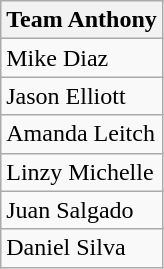<table class="wikitable" style="display: inline-table;">
<tr>
<th>Team Anthony</th>
</tr>
<tr>
<td>Mike Diaz</td>
</tr>
<tr>
<td>Jason Elliott</td>
</tr>
<tr>
<td>Amanda Leitch</td>
</tr>
<tr>
<td>Linzy Michelle</td>
</tr>
<tr>
<td>Juan Salgado</td>
</tr>
<tr>
<td>Daniel Silva</td>
</tr>
</table>
